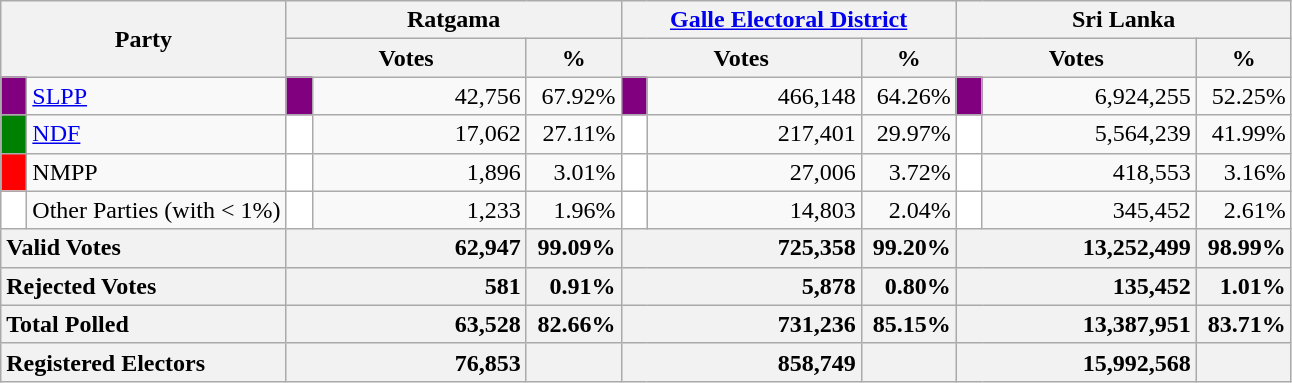<table class="wikitable">
<tr>
<th colspan="2" width="144px"rowspan="2">Party</th>
<th colspan="3" width="216px">Ratgama</th>
<th colspan="3" width="216px"><a href='#'>Galle Electoral District</a></th>
<th colspan="3" width="216px">Sri Lanka</th>
</tr>
<tr>
<th colspan="2" width="144px">Votes</th>
<th>%</th>
<th colspan="2" width="144px">Votes</th>
<th>%</th>
<th colspan="2" width="144px">Votes</th>
<th>%</th>
</tr>
<tr>
<td style="background-color:purple;" width="10px"></td>
<td style="text-align:left;"><a href='#'>SLPP</a></td>
<td style="background-color:purple;" width="10px"></td>
<td style="text-align:right;">42,756</td>
<td style="text-align:right;">67.92%</td>
<td style="background-color:purple;" width="10px"></td>
<td style="text-align:right;">466,148</td>
<td style="text-align:right;">64.26%</td>
<td style="background-color:purple;" width="10px"></td>
<td style="text-align:right;">6,924,255</td>
<td style="text-align:right;">52.25%</td>
</tr>
<tr>
<td style="background-color:green;" width="10px"></td>
<td style="text-align:left;"><a href='#'>NDF</a></td>
<td style="background-color:white;" width="10px"></td>
<td style="text-align:right;">17,062</td>
<td style="text-align:right;">27.11%</td>
<td style="background-color:white;" width="10px"></td>
<td style="text-align:right;">217,401</td>
<td style="text-align:right;">29.97%</td>
<td style="background-color:white;" width="10px"></td>
<td style="text-align:right;">5,564,239</td>
<td style="text-align:right;">41.99%</td>
</tr>
<tr>
<td style="background-color:red;" width="10px"></td>
<td style="text-align:left;">NMPP</td>
<td style="background-color:white;" width="10px"></td>
<td style="text-align:right;">1,896</td>
<td style="text-align:right;">3.01%</td>
<td style="background-color:white;" width="10px"></td>
<td style="text-align:right;">27,006</td>
<td style="text-align:right;">3.72%</td>
<td style="background-color:white;" width="10px"></td>
<td style="text-align:right;">418,553</td>
<td style="text-align:right;">3.16%</td>
</tr>
<tr>
<td style="background-color:white;" width="10px"></td>
<td style="text-align:left;">Other Parties (with < 1%)</td>
<td style="background-color:white;" width="10px"></td>
<td style="text-align:right;">1,233</td>
<td style="text-align:right;">1.96%</td>
<td style="background-color:white;" width="10px"></td>
<td style="text-align:right;">14,803</td>
<td style="text-align:right;">2.04%</td>
<td style="background-color:white;" width="10px"></td>
<td style="text-align:right;">345,452</td>
<td style="text-align:right;">2.61%</td>
</tr>
<tr>
<th colspan="2" width="144px"style="text-align:left;">Valid Votes</th>
<th style="text-align:right;"colspan="2" width="144px">62,947</th>
<th style="text-align:right;">99.09%</th>
<th style="text-align:right;"colspan="2" width="144px">725,358</th>
<th style="text-align:right;">99.20%</th>
<th style="text-align:right;"colspan="2" width="144px">13,252,499</th>
<th style="text-align:right;">98.99%</th>
</tr>
<tr>
<th colspan="2" width="144px"style="text-align:left;">Rejected Votes</th>
<th style="text-align:right;"colspan="2" width="144px">581</th>
<th style="text-align:right;">0.91%</th>
<th style="text-align:right;"colspan="2" width="144px">5,878</th>
<th style="text-align:right;">0.80%</th>
<th style="text-align:right;"colspan="2" width="144px">135,452</th>
<th style="text-align:right;">1.01%</th>
</tr>
<tr>
<th colspan="2" width="144px"style="text-align:left;">Total Polled</th>
<th style="text-align:right;"colspan="2" width="144px">63,528</th>
<th style="text-align:right;">82.66%</th>
<th style="text-align:right;"colspan="2" width="144px">731,236</th>
<th style="text-align:right;">85.15%</th>
<th style="text-align:right;"colspan="2" width="144px">13,387,951</th>
<th style="text-align:right;">83.71%</th>
</tr>
<tr>
<th colspan="2" width="144px"style="text-align:left;">Registered Electors</th>
<th style="text-align:right;"colspan="2" width="144px">76,853</th>
<th></th>
<th style="text-align:right;"colspan="2" width="144px">858,749</th>
<th></th>
<th style="text-align:right;"colspan="2" width="144px">15,992,568</th>
<th></th>
</tr>
</table>
